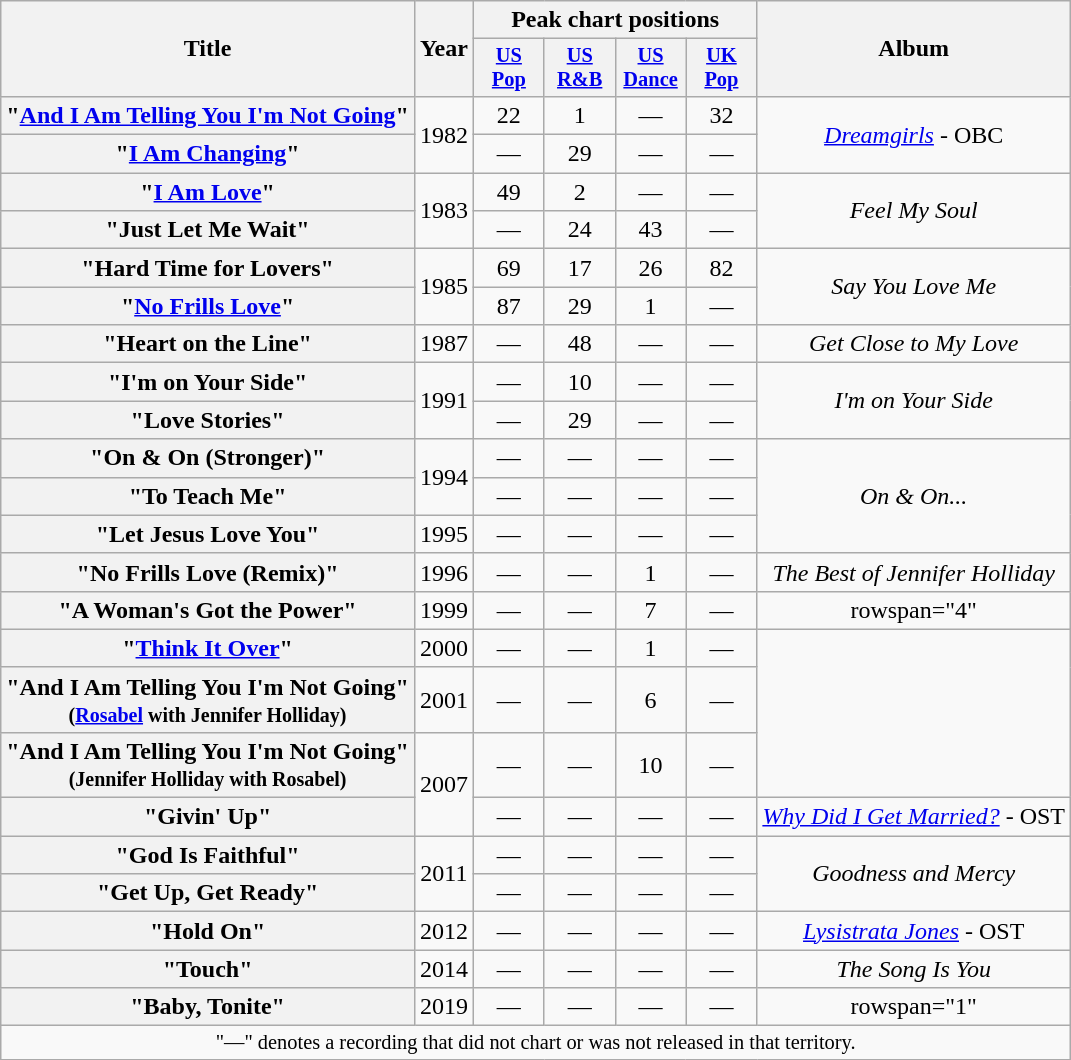<table class="wikitable plainrowheaders" style="text-align:center;">
<tr>
<th scope="col" rowspan="2">Title</th>
<th scope="col" rowspan="2">Year</th>
<th scope="col" colspan="4">Peak chart positions</th>
<th scope="col" rowspan="2">Album</th>
</tr>
<tr>
<th scope="col" style="width:3em;font-size:85%;"><a href='#'>US Pop</a><br></th>
<th scope="col" style="width:3em;font-size:85%;"><a href='#'>US R&B</a><br></th>
<th scope="col" style="width:3em;font-size:85%;"><a href='#'>US Dance</a><br></th>
<th scope="col" style="width:3em;font-size:85%;"><a href='#'>UK Pop</a><br></th>
</tr>
<tr>
<th scope="row">"<a href='#'>And I Am Telling You I'm Not Going</a>"</th>
<td rowspan="2">1982</td>
<td>22</td>
<td>1</td>
<td>—</td>
<td>32</td>
<td rowspan="2"><em><a href='#'>Dreamgirls</a></em> - OBC</td>
</tr>
<tr>
<th scope="row">"<a href='#'>I Am Changing</a>"</th>
<td>—</td>
<td>29</td>
<td>—</td>
<td>—</td>
</tr>
<tr>
<th scope="row">"<a href='#'>I Am Love</a>"</th>
<td rowspan="2">1983</td>
<td>49</td>
<td>2</td>
<td>—</td>
<td>—</td>
<td rowspan="2"><em>Feel My Soul</em></td>
</tr>
<tr>
<th scope="row">"Just Let Me Wait"</th>
<td>—</td>
<td>24</td>
<td>43</td>
<td>—</td>
</tr>
<tr>
<th scope="row">"Hard Time for Lovers"</th>
<td rowspan="2">1985</td>
<td>69</td>
<td>17</td>
<td>26</td>
<td>82</td>
<td rowspan="2"><em>Say You Love Me</em></td>
</tr>
<tr>
<th scope="row">"<a href='#'>No Frills Love</a>"</th>
<td>87</td>
<td>29</td>
<td>1</td>
<td>—</td>
</tr>
<tr>
<th scope="row">"Heart on the Line"</th>
<td rowspan="1">1987</td>
<td>—</td>
<td>48</td>
<td>—</td>
<td>—</td>
<td rowspan="1"><em>Get Close to My Love</em></td>
</tr>
<tr>
<th scope="row">"I'm on Your Side"</th>
<td rowspan="2">1991</td>
<td>—</td>
<td>10</td>
<td>—</td>
<td>—</td>
<td rowspan="2"><em>I'm on Your Side</em></td>
</tr>
<tr>
<th scope="row">"Love Stories"</th>
<td>—</td>
<td>29</td>
<td>—</td>
<td>—</td>
</tr>
<tr>
<th scope="row">"On & On (Stronger)"</th>
<td rowspan="2">1994</td>
<td>—</td>
<td>—</td>
<td>—</td>
<td>—</td>
<td rowspan="3"><em>On & On...</em></td>
</tr>
<tr>
<th scope="row">"To Teach Me"</th>
<td>—</td>
<td>—</td>
<td>—</td>
<td>—</td>
</tr>
<tr>
<th scope="row">"Let Jesus Love You"</th>
<td rowspan="1">1995</td>
<td>—</td>
<td>—</td>
<td>—</td>
<td>—</td>
</tr>
<tr>
<th scope="row">"No Frills Love (Remix)"</th>
<td rowspan="1">1996</td>
<td>—</td>
<td>—</td>
<td>1</td>
<td>—</td>
<td rowspan="1"><em>The Best of Jennifer Holliday </em></td>
</tr>
<tr>
<th scope="row">"A Woman's Got the Power"</th>
<td rowspan="1">1999</td>
<td>—</td>
<td>—</td>
<td>7</td>
<td>—</td>
<td>rowspan="4" </td>
</tr>
<tr>
<th scope="row">"<a href='#'>Think It Over</a>"</th>
<td>2000</td>
<td>—</td>
<td>—</td>
<td>1</td>
<td>—</td>
</tr>
<tr>
<th scope="row">"And I Am Telling You I'm Not Going"<br><small>(<a href='#'>Rosabel</a> with Jennifer Holliday)</small></th>
<td rowspan="1">2001</td>
<td>—</td>
<td>—</td>
<td>6</td>
<td>—</td>
</tr>
<tr>
<th scope="row">"And I Am Telling You I'm Not Going"<br><small>(Jennifer Holliday with Rosabel)</small></th>
<td rowspan="2">2007</td>
<td>—</td>
<td>—</td>
<td>10</td>
<td>—</td>
</tr>
<tr>
<th scope="row">"Givin' Up"</th>
<td>—</td>
<td>—</td>
<td>—</td>
<td>—</td>
<td rowspan="1"><em><a href='#'>Why Did I Get Married?</a></em> - OST</td>
</tr>
<tr>
<th scope="row">"God Is Faithful"</th>
<td rowspan="2">2011</td>
<td>—</td>
<td>—</td>
<td>—</td>
<td>—</td>
<td rowspan="2"><em>Goodness and Mercy</em></td>
</tr>
<tr>
<th scope="row">"Get Up, Get Ready"</th>
<td>—</td>
<td>—</td>
<td>—</td>
<td>—</td>
</tr>
<tr>
<th scope="row">"Hold On"</th>
<td rowspan="1">2012</td>
<td>—</td>
<td>—</td>
<td>—</td>
<td>—</td>
<td rowspan="1"><em><a href='#'>Lysistrata Jones</a></em> - OST</td>
</tr>
<tr>
<th scope="row">"Touch"</th>
<td rowspan="1">2014</td>
<td>—</td>
<td>—</td>
<td>—</td>
<td>—</td>
<td rowspan="1"><em>The Song Is You</em></td>
</tr>
<tr>
<th scope="row">"Baby, Tonite"</th>
<td>2019</td>
<td>—</td>
<td>—</td>
<td>—</td>
<td>—</td>
<td>rowspan="1" </td>
</tr>
<tr>
<td colspan="7" style="font-size:85%">"—" denotes a recording that did not chart or was not released in that territory.</td>
</tr>
</table>
